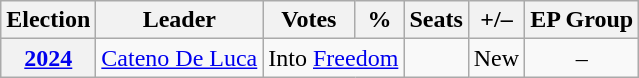<table class="wikitable" style="text-align:center">
<tr>
<th>Election</th>
<th>Leader</th>
<th>Votes</th>
<th>%</th>
<th>Seats</th>
<th>+/–</th>
<th>EP Group</th>
</tr>
<tr>
<th><a href='#'>2024</a></th>
<td><a href='#'>Cateno De Luca</a></td>
<td colspan="2">Into <a href='#'>Freedom</a></td>
<td></td>
<td>New</td>
<td>–</td>
</tr>
</table>
